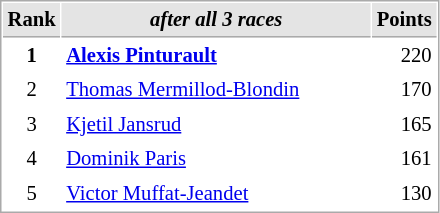<table cellspacing="1" cellpadding="3" style="border:1px solid #aaa; font-size:86%;">
<tr style="background:#e4e4e4;">
<th style="border-bottom:1px solid #aaa; width:10px;">Rank</th>
<th style="border-bottom:1px solid #aaa; width:200px; white-space:nowrap;"><em>after all 3 races</em> </th>
<th style="border-bottom:1px solid #aaa; width:20px;">Points</th>
</tr>
<tr>
<td style="text-align:center;"><strong>1</strong></td>
<td><strong> <a href='#'>Alexis Pinturault</a></strong></td>
<td align="right">220</td>
</tr>
<tr>
<td style="text-align:center;">2</td>
<td style="white-space: nowrap;"> <a href='#'>Thomas Mermillod-Blondin</a></td>
<td align="right">170</td>
</tr>
<tr>
<td style="text-align:center;">3</td>
<td> <a href='#'>Kjetil Jansrud</a></td>
<td align="right">165</td>
</tr>
<tr>
<td style="text-align:center;">4</td>
<td> <a href='#'>Dominik Paris</a></td>
<td align="right">161</td>
</tr>
<tr>
<td style="text-align:center;">5</td>
<td> <a href='#'>Victor Muffat-Jeandet</a></td>
<td align="right">130</td>
</tr>
</table>
